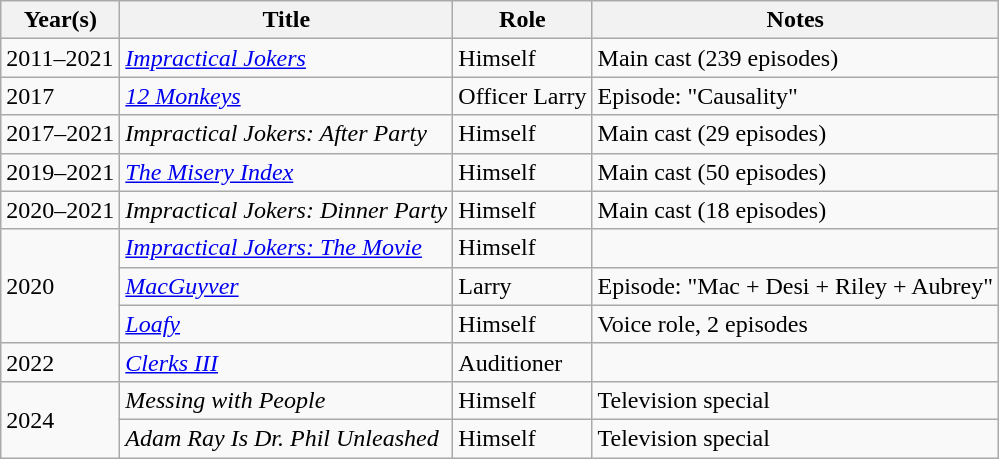<table class="wikitable">
<tr>
<th>Year(s)</th>
<th>Title</th>
<th>Role</th>
<th>Notes</th>
</tr>
<tr>
<td>2011–2021</td>
<td><em><a href='#'>Impractical Jokers</a></em></td>
<td>Himself</td>
<td>Main cast (239 episodes)</td>
</tr>
<tr>
<td>2017</td>
<td><em><a href='#'>12 Monkeys</a></em></td>
<td>Officer Larry</td>
<td>Episode: "Causality"</td>
</tr>
<tr>
<td>2017–2021</td>
<td><em>Impractical Jokers: After Party</em></td>
<td>Himself</td>
<td>Main cast (29 episodes)</td>
</tr>
<tr>
<td>2019–2021</td>
<td><em><a href='#'>The Misery Index</a></em></td>
<td>Himself</td>
<td>Main cast (50 episodes)</td>
</tr>
<tr>
<td>2020–2021</td>
<td><em>Impractical Jokers: Dinner Party</em></td>
<td>Himself</td>
<td>Main cast (18 episodes)</td>
</tr>
<tr>
<td rowspan="3">2020</td>
<td><em><a href='#'>Impractical Jokers: The Movie</a></em></td>
<td>Himself</td>
<td></td>
</tr>
<tr>
<td><em><a href='#'>MacGuyver</a></em></td>
<td>Larry</td>
<td>Episode: "Mac + Desi + Riley + Aubrey"</td>
</tr>
<tr>
<td><em><a href='#'>Loafy</a></em></td>
<td>Himself</td>
<td>Voice role, 2 episodes</td>
</tr>
<tr>
<td>2022</td>
<td><em><a href='#'>Clerks III</a></em></td>
<td>Auditioner</td>
<td></td>
</tr>
<tr>
<td rowspan="2">2024</td>
<td><em>Messing with People</em></td>
<td>Himself</td>
<td>Television special</td>
</tr>
<tr>
<td><em>Adam Ray Is Dr. Phil Unleashed</em></td>
<td>Himself</td>
<td>Television special</td>
</tr>
</table>
